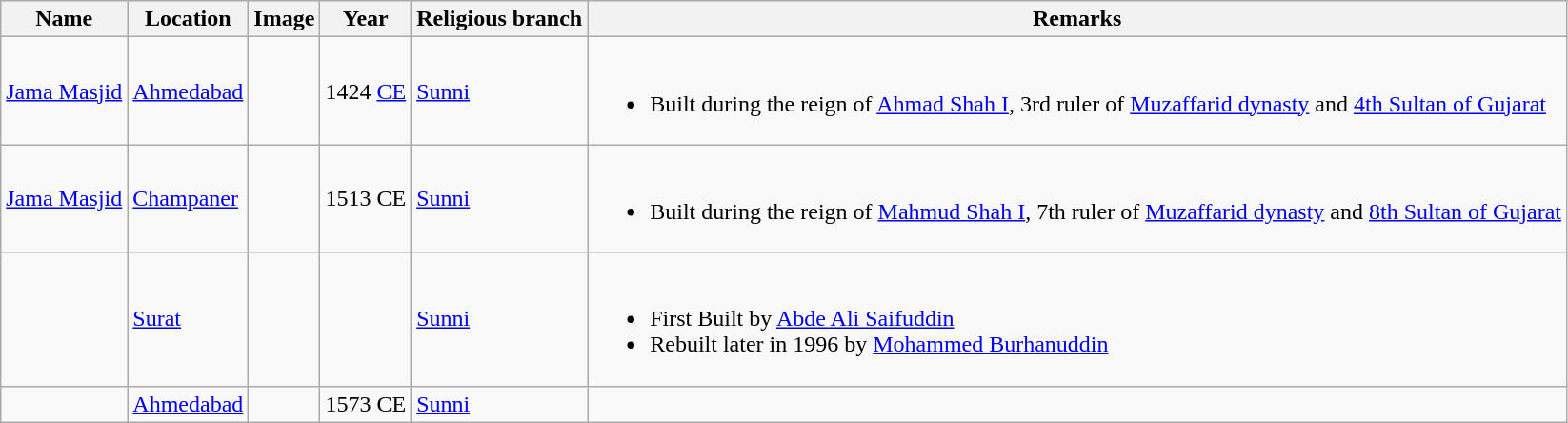<table class="wikitable sortable">
<tr>
<th>Name</th>
<th>Location</th>
<th>Image</th>
<th>Year</th>
<th>Religious branch</th>
<th>Remarks</th>
</tr>
<tr>
<td><a href='#'>Jama Masjid</a></td>
<td><a href='#'>Ahmedabad</a></td>
<td></td>
<td>1424 <a href='#'>CE</a></td>
<td><a href='#'>Sunni</a></td>
<td><br><ul><li>Built during the reign of <a href='#'>Ahmad Shah I</a>, 3rd ruler of <a href='#'>Muzaffarid dynasty</a> and <a href='#'>4th Sultan of Gujarat</a></li></ul></td>
</tr>
<tr>
<td><a href='#'>Jama Masjid</a></td>
<td><a href='#'>Champaner</a></td>
<td></td>
<td>1513 CE</td>
<td><a href='#'>Sunni</a></td>
<td><br><ul><li>Built during the reign of <a href='#'>Mahmud Shah I</a>, 7th ruler of <a href='#'>Muzaffarid dynasty</a> and <a href='#'>8th Sultan of Gujarat</a></li></ul></td>
</tr>
<tr>
<td></td>
<td><a href='#'>Surat</a></td>
<td></td>
<td></td>
<td><a href='#'>Sunni</a></td>
<td><br><ul><li>First Built by <a href='#'>Abde Ali Saifuddin</a></li><li>Rebuilt later in 1996 by <a href='#'>Mohammed Burhanuddin</a></li></ul></td>
</tr>
<tr>
<td></td>
<td><a href='#'>Ahmedabad</a></td>
<td></td>
<td>1573 CE</td>
<td><a href='#'>Sunni</a></td>
<td></td>
</tr>
</table>
